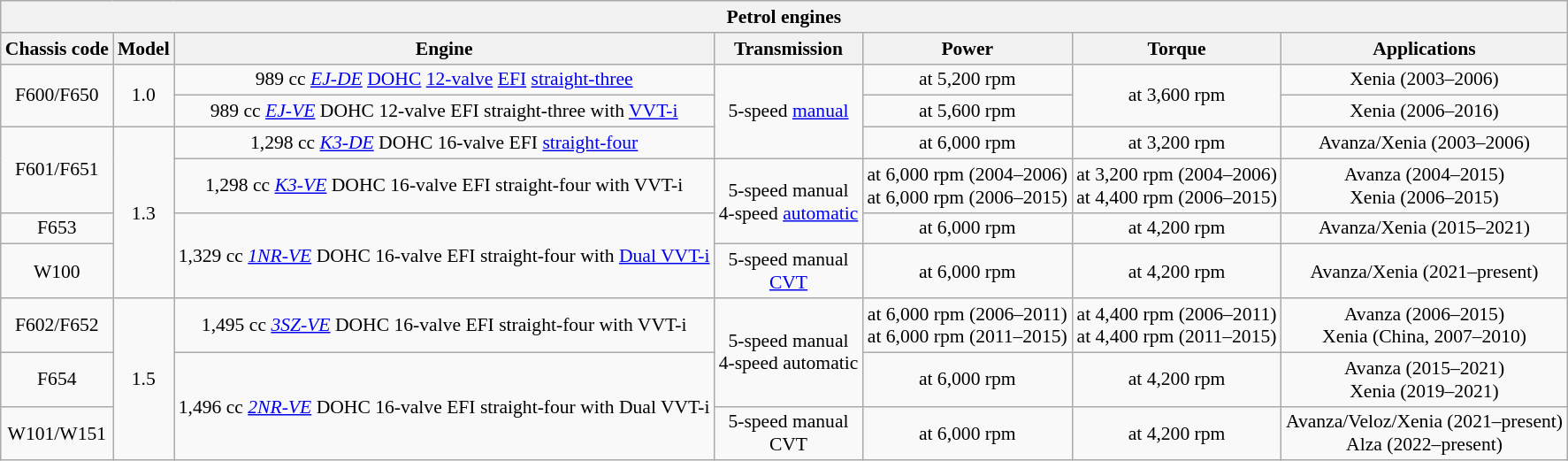<table class="wikitable" style="text-align:center; font-size:90%;">
<tr>
<th colspan="7">Petrol engines</th>
</tr>
<tr>
<th>Chassis code</th>
<th>Model</th>
<th>Engine</th>
<th>Transmission</th>
<th>Power</th>
<th>Torque</th>
<th>Applications</th>
</tr>
<tr>
<td rowspan="2">F600/F650</td>
<td rowspan="2">1.0</td>
<td>989 cc <em><a href='#'>EJ-DE</a></em> <a href='#'>DOHC</a> <a href='#'>12-valve</a> <a href='#'>EFI</a> <a href='#'>straight-three</a></td>
<td rowspan="3">5-speed <a href='#'>manual</a></td>
<td> at 5,200 rpm</td>
<td rowspan="2"> at 3,600 rpm</td>
<td>Xenia (2003–2006)</td>
</tr>
<tr>
<td>989 cc <em><a href='#'>EJ-VE</a></em> DOHC 12-valve EFI straight-three with <a href='#'>VVT-i</a></td>
<td> at 5,600 rpm</td>
<td>Xenia (2006–2016)</td>
</tr>
<tr>
<td rowspan="2">F601/F651</td>
<td rowspan="4">1.3</td>
<td>1,298 cc <em><a href='#'>K3-DE</a></em> DOHC 16-valve EFI <a href='#'>straight-four</a></td>
<td> at 6,000 rpm</td>
<td> at 3,200 rpm</td>
<td>Avanza/Xenia (2003–2006)</td>
</tr>
<tr>
<td>1,298 cc <em><a href='#'>K3-VE</a></em> DOHC 16-valve EFI straight-four with VVT-i</td>
<td rowspan="2">5-speed manual<br>4-speed <a href='#'>automatic</a></td>
<td> at 6,000 rpm (2004–2006)<br> at 6,000 rpm (2006–2015)</td>
<td> at 3,200 rpm (2004–2006)<br> at 4,400 rpm (2006–2015)</td>
<td>Avanza (2004–2015)<br>Xenia (2006–2015)</td>
</tr>
<tr>
<td>F653</td>
<td rowspan="2">1,329 cc <em><a href='#'>1NR-VE</a></em> DOHC 16-valve EFI straight-four with <a href='#'>Dual VVT-i</a></td>
<td> at 6,000 rpm</td>
<td> at 4,200 rpm</td>
<td>Avanza/Xenia (2015–2021)</td>
</tr>
<tr>
<td>W100</td>
<td>5-speed manual<br><a href='#'>CVT</a></td>
<td> at 6,000 rpm</td>
<td> at 4,200 rpm</td>
<td>Avanza/Xenia (2021–present)</td>
</tr>
<tr>
<td>F602/F652</td>
<td rowspan="3">1.5</td>
<td>1,495 cc <em><a href='#'>3SZ-VE</a></em> DOHC 16-valve EFI straight-four with VVT-i</td>
<td rowspan="2">5-speed manual<br>4-speed automatic</td>
<td> at 6,000 rpm (2006–2011)<br> at 6,000 rpm (2011–2015)</td>
<td> at 4,400 rpm (2006–2011)<br> at 4,400 rpm (2011–2015)</td>
<td>Avanza (2006–2015)<br>Xenia (China, 2007–2010)</td>
</tr>
<tr>
<td>F654</td>
<td rowspan="2">1,496 cc <em><a href='#'>2NR-VE</a></em> DOHC 16-valve EFI straight-four with Dual VVT-i</td>
<td> at 6,000 rpm</td>
<td> at 4,200 rpm</td>
<td>Avanza (2015–2021)<br>Xenia (2019–2021)</td>
</tr>
<tr>
<td>W101/W151</td>
<td>5-speed manual<br>CVT</td>
<td> at 6,000 rpm</td>
<td> at 4,200 rpm</td>
<td>Avanza/Veloz/Xenia (2021–present)<br>Alza (2022–present)</td>
</tr>
</table>
